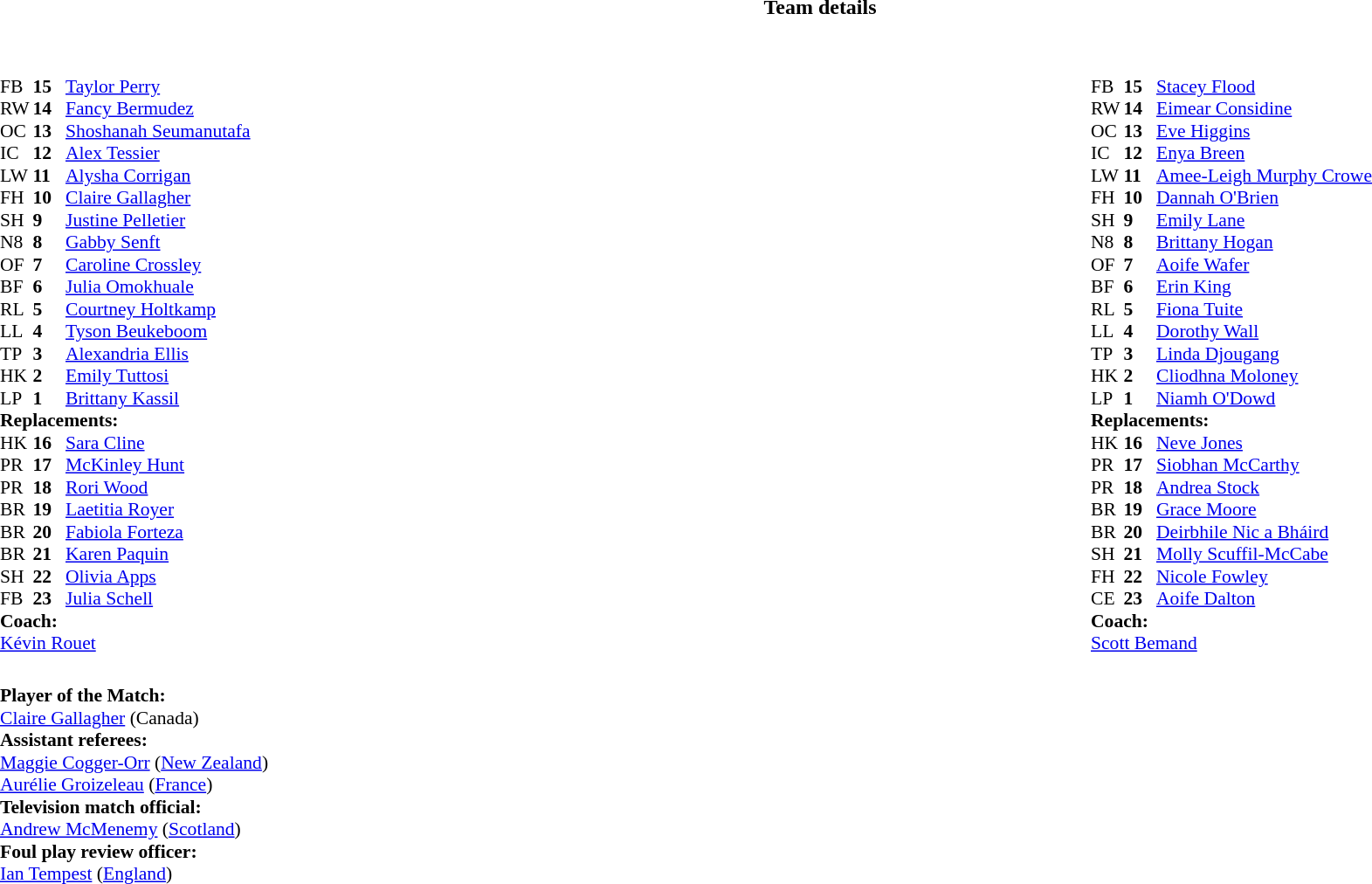<table border="0" style="width:100%;" class="collapsible collapsed">
<tr>
<th>Team details</th>
</tr>
<tr>
<td><br><table width="100%">
<tr>
<td style="vertical-align:top; width:50%"><br><table style="font-size: 90%" cellspacing="0" cellpadding="0">
<tr>
<th width="25"></th>
<th width="25"></th>
</tr>
<tr>
<td>FB</td>
<td><strong>15</strong></td>
<td><a href='#'>Taylor Perry</a></td>
<td></td>
<td></td>
</tr>
<tr>
<td>RW</td>
<td><strong>14</strong></td>
<td><a href='#'>Fancy Bermudez</a></td>
<td></td>
<td></td>
</tr>
<tr>
<td>OC</td>
<td><strong>13</strong></td>
<td><a href='#'>Shoshanah Seumanutafa</a></td>
<td></td>
<td></td>
</tr>
<tr>
<td>IC</td>
<td><strong>12</strong></td>
<td><a href='#'>Alex Tessier</a></td>
<td></td>
<td></td>
</tr>
<tr>
<td>LW</td>
<td><strong>11</strong></td>
<td><a href='#'>Alysha Corrigan</a></td>
<td></td>
<td></td>
</tr>
<tr>
<td>FH</td>
<td><strong>10</strong></td>
<td><a href='#'>Claire Gallagher</a></td>
<td></td>
<td></td>
</tr>
<tr>
<td>SH</td>
<td><strong>9</strong></td>
<td><a href='#'>Justine Pelletier</a></td>
<td></td>
<td></td>
</tr>
<tr>
<td>N8</td>
<td><strong>8</strong></td>
<td><a href='#'>Gabby Senft</a></td>
<td></td>
<td></td>
</tr>
<tr>
<td>OF</td>
<td><strong>7</strong></td>
<td><a href='#'>Caroline Crossley</a></td>
<td></td>
<td></td>
</tr>
<tr>
<td>BF</td>
<td><strong>6</strong></td>
<td><a href='#'>Julia Omokhuale</a></td>
<td></td>
<td></td>
</tr>
<tr>
<td>RL</td>
<td><strong>5</strong></td>
<td><a href='#'>Courtney Holtkamp</a></td>
<td></td>
<td></td>
</tr>
<tr>
<td>LL</td>
<td><strong>4</strong></td>
<td><a href='#'>Tyson Beukeboom</a></td>
<td></td>
<td></td>
</tr>
<tr>
<td>TP</td>
<td><strong>3</strong></td>
<td><a href='#'>Alexandria Ellis</a></td>
<td></td>
<td></td>
</tr>
<tr>
<td>HK</td>
<td><strong>2</strong></td>
<td><a href='#'>Emily Tuttosi</a></td>
<td></td>
<td></td>
</tr>
<tr>
<td>LP</td>
<td><strong>1</strong></td>
<td><a href='#'>Brittany Kassil</a></td>
<td></td>
<td></td>
</tr>
<tr>
<td colspan=3><strong>Replacements:</strong></td>
</tr>
<tr>
<td>HK</td>
<td><strong>16</strong></td>
<td><a href='#'>Sara Cline</a></td>
<td></td>
<td></td>
</tr>
<tr>
<td>PR</td>
<td><strong>17</strong></td>
<td><a href='#'>McKinley Hunt</a></td>
<td></td>
<td></td>
</tr>
<tr>
<td>PR</td>
<td><strong>18</strong></td>
<td><a href='#'>Rori Wood</a></td>
<td></td>
<td></td>
</tr>
<tr>
<td>BR</td>
<td><strong>19</strong></td>
<td><a href='#'>Laetitia Royer</a></td>
<td></td>
<td></td>
</tr>
<tr>
<td>BR</td>
<td><strong>20</strong></td>
<td><a href='#'>Fabiola Forteza</a></td>
<td></td>
<td></td>
</tr>
<tr>
<td>BR</td>
<td><strong>21</strong></td>
<td><a href='#'>Karen Paquin</a></td>
<td></td>
<td></td>
</tr>
<tr>
<td>SH</td>
<td><strong>22</strong></td>
<td><a href='#'>Olivia Apps</a></td>
<td></td>
<td></td>
</tr>
<tr>
<td>FB</td>
<td><strong>23</strong></td>
<td><a href='#'>Julia Schell</a></td>
<td></td>
<td></td>
</tr>
<tr>
<td colspan=3><strong>Coach:</strong></td>
</tr>
<tr>
<td colspan="4"> <a href='#'>Kévin Rouet</a></td>
</tr>
<tr>
</tr>
</table>
</td>
<td style="vertical-align:top; width:50%"><br><table style="font-size: 90%" cellspacing="0" cellpadding="0" align="center">
<tr>
<th width="25"></th>
<th width="25"></th>
</tr>
<tr>
<td>FB</td>
<td><strong>15</strong></td>
<td><a href='#'>Stacey Flood</a></td>
<td></td>
<td></td>
</tr>
<tr>
<td>RW</td>
<td><strong>14</strong></td>
<td><a href='#'>Eimear Considine</a></td>
<td></td>
<td></td>
</tr>
<tr>
<td>OC</td>
<td><strong>13</strong></td>
<td><a href='#'>Eve Higgins</a></td>
<td></td>
<td></td>
</tr>
<tr>
<td>IC</td>
<td><strong>12</strong></td>
<td><a href='#'>Enya Breen</a></td>
<td></td>
<td></td>
</tr>
<tr>
<td>LW</td>
<td><strong>11</strong></td>
<td><a href='#'>Amee-Leigh Murphy Crowe</a></td>
<td></td>
<td></td>
</tr>
<tr>
<td>FH</td>
<td><strong>10</strong></td>
<td><a href='#'>Dannah O'Brien</a></td>
<td></td>
<td></td>
</tr>
<tr>
<td>SH</td>
<td><strong>9</strong></td>
<td><a href='#'>Emily Lane</a></td>
<td></td>
<td></td>
</tr>
<tr>
<td>N8</td>
<td><strong>8</strong></td>
<td><a href='#'>Brittany Hogan</a></td>
<td></td>
<td></td>
</tr>
<tr>
<td>OF</td>
<td><strong>7</strong></td>
<td><a href='#'>Aoife Wafer</a></td>
<td></td>
<td></td>
</tr>
<tr>
<td>BF</td>
<td><strong>6</strong></td>
<td><a href='#'>Erin King</a></td>
<td></td>
<td></td>
</tr>
<tr>
<td>RL</td>
<td><strong>5</strong></td>
<td><a href='#'>Fiona Tuite</a></td>
<td></td>
<td></td>
</tr>
<tr>
<td>LL</td>
<td><strong>4</strong></td>
<td><a href='#'>Dorothy Wall</a></td>
<td></td>
<td></td>
</tr>
<tr>
<td>TP</td>
<td><strong>3</strong></td>
<td><a href='#'>Linda Djougang</a></td>
<td></td>
<td></td>
</tr>
<tr>
<td>HK</td>
<td><strong>2</strong></td>
<td><a href='#'>Cliodhna Moloney</a></td>
<td></td>
<td></td>
</tr>
<tr>
<td>LP</td>
<td><strong>1</strong></td>
<td><a href='#'>Niamh O'Dowd</a></td>
<td></td>
<td></td>
</tr>
<tr>
<td colspan=3><strong>Replacements:</strong></td>
</tr>
<tr>
<td>HK</td>
<td><strong>16</strong></td>
<td><a href='#'>Neve Jones</a></td>
<td></td>
<td></td>
</tr>
<tr>
<td>PR</td>
<td><strong>17</strong></td>
<td><a href='#'>Siobhan McCarthy</a></td>
<td></td>
<td></td>
</tr>
<tr>
<td>PR</td>
<td><strong>18</strong></td>
<td><a href='#'>Andrea Stock</a></td>
<td></td>
<td></td>
</tr>
<tr>
<td>BR</td>
<td><strong>19</strong></td>
<td><a href='#'>Grace Moore</a></td>
<td></td>
<td></td>
</tr>
<tr>
<td>BR</td>
<td><strong>20</strong></td>
<td><a href='#'>Deirbhile Nic a Bháird</a></td>
<td></td>
<td></td>
</tr>
<tr>
<td>SH</td>
<td><strong>21</strong></td>
<td><a href='#'>Molly Scuffil-McCabe</a></td>
<td></td>
<td></td>
</tr>
<tr>
<td>FH</td>
<td><strong>22</strong></td>
<td><a href='#'>Nicole Fowley</a></td>
<td></td>
<td></td>
</tr>
<tr>
<td>CE</td>
<td><strong>23</strong></td>
<td><a href='#'>Aoife Dalton</a></td>
<td></td>
<td></td>
</tr>
<tr>
<td colspan=3><strong>Coach:</strong></td>
</tr>
<tr>
<td colspan="4"> <a href='#'>Scott Bemand</a></td>
</tr>
</table>
</td>
</tr>
</table>
<table width=100% style="font-size: 90%">
<tr>
<td><br><strong>Player of the Match:</strong>
<br><a href='#'>Claire Gallagher</a> (Canada)<br><strong>Assistant referees:</strong>
<br><a href='#'>Maggie Cogger-Orr</a> (<a href='#'>New Zealand</a>)
<br><a href='#'>Aurélie Groizeleau</a> (<a href='#'>France</a>)
<br><strong>Television match official:</strong>
<br><a href='#'>Andrew McMenemy</a> (<a href='#'>Scotland</a>)
<br><strong>Foul play review officer:</strong>
<br><a href='#'>Ian Tempest</a> (<a href='#'>England</a>)</td>
</tr>
</table>
</td>
</tr>
</table>
